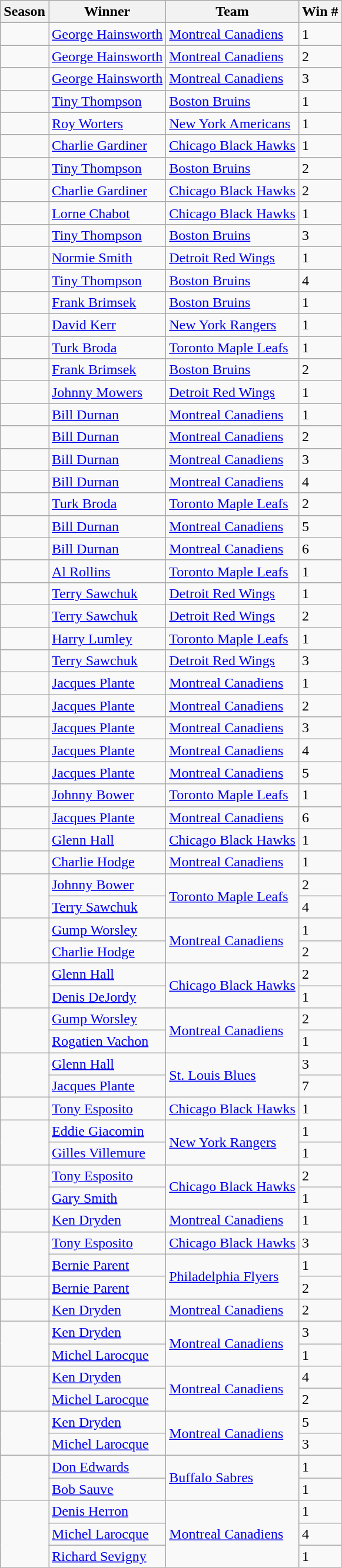<table class="wikitable sortable" style="margin: 1em 1em 1em 0; background: #f9f9f9; border: 1px #aaa solid; border-collapse: collapse">
<tr>
<th>Season</th>
<th>Winner</th>
<th>Team</th>
<th>Win #</th>
</tr>
<tr>
<td></td>
<td><a href='#'>George Hainsworth</a></td>
<td><a href='#'>Montreal Canadiens</a></td>
<td>1</td>
</tr>
<tr>
<td></td>
<td><a href='#'>George Hainsworth</a></td>
<td><a href='#'>Montreal Canadiens</a></td>
<td>2</td>
</tr>
<tr>
<td></td>
<td><a href='#'>George Hainsworth</a></td>
<td><a href='#'>Montreal Canadiens</a></td>
<td>3</td>
</tr>
<tr>
<td></td>
<td><a href='#'>Tiny Thompson</a></td>
<td><a href='#'>Boston Bruins</a></td>
<td>1</td>
</tr>
<tr>
<td></td>
<td><a href='#'>Roy Worters</a></td>
<td><a href='#'>New York Americans</a></td>
<td>1</td>
</tr>
<tr>
<td></td>
<td><a href='#'>Charlie Gardiner</a></td>
<td><a href='#'>Chicago Black Hawks</a></td>
<td>1</td>
</tr>
<tr>
<td></td>
<td><a href='#'>Tiny Thompson</a></td>
<td><a href='#'>Boston Bruins</a></td>
<td>2</td>
</tr>
<tr>
<td></td>
<td><a href='#'>Charlie Gardiner</a></td>
<td><a href='#'>Chicago Black Hawks</a></td>
<td>2</td>
</tr>
<tr>
<td></td>
<td><a href='#'>Lorne Chabot</a></td>
<td><a href='#'>Chicago Black Hawks</a></td>
<td>1</td>
</tr>
<tr>
<td></td>
<td><a href='#'>Tiny Thompson</a></td>
<td><a href='#'>Boston Bruins</a></td>
<td>3</td>
</tr>
<tr>
<td></td>
<td><a href='#'>Normie Smith</a></td>
<td><a href='#'>Detroit Red Wings</a></td>
<td>1</td>
</tr>
<tr>
<td></td>
<td><a href='#'>Tiny Thompson</a></td>
<td><a href='#'>Boston Bruins</a></td>
<td>4</td>
</tr>
<tr>
<td></td>
<td><a href='#'>Frank Brimsek</a></td>
<td><a href='#'>Boston Bruins</a></td>
<td>1</td>
</tr>
<tr>
<td></td>
<td><a href='#'>David Kerr</a></td>
<td><a href='#'>New York Rangers</a></td>
<td>1</td>
</tr>
<tr>
<td></td>
<td><a href='#'>Turk Broda</a></td>
<td><a href='#'>Toronto Maple Leafs</a></td>
<td>1</td>
</tr>
<tr>
<td></td>
<td><a href='#'>Frank Brimsek</a></td>
<td><a href='#'>Boston Bruins</a></td>
<td>2</td>
</tr>
<tr>
<td></td>
<td><a href='#'>Johnny Mowers</a></td>
<td><a href='#'>Detroit Red Wings</a></td>
<td>1</td>
</tr>
<tr>
<td></td>
<td><a href='#'>Bill Durnan</a></td>
<td><a href='#'>Montreal Canadiens</a></td>
<td>1</td>
</tr>
<tr>
<td></td>
<td><a href='#'>Bill Durnan</a></td>
<td><a href='#'>Montreal Canadiens</a></td>
<td>2</td>
</tr>
<tr>
<td></td>
<td><a href='#'>Bill Durnan</a></td>
<td><a href='#'>Montreal Canadiens</a></td>
<td>3</td>
</tr>
<tr>
<td></td>
<td><a href='#'>Bill Durnan</a></td>
<td><a href='#'>Montreal Canadiens</a></td>
<td>4</td>
</tr>
<tr>
<td></td>
<td><a href='#'>Turk Broda</a></td>
<td><a href='#'>Toronto Maple Leafs</a></td>
<td>2</td>
</tr>
<tr>
<td></td>
<td><a href='#'>Bill Durnan</a></td>
<td><a href='#'>Montreal Canadiens</a></td>
<td>5</td>
</tr>
<tr>
<td></td>
<td><a href='#'>Bill Durnan</a></td>
<td><a href='#'>Montreal Canadiens</a></td>
<td>6</td>
</tr>
<tr>
<td></td>
<td><a href='#'>Al Rollins</a></td>
<td><a href='#'>Toronto Maple Leafs</a></td>
<td>1</td>
</tr>
<tr>
<td></td>
<td><a href='#'>Terry Sawchuk</a></td>
<td><a href='#'>Detroit Red Wings</a></td>
<td>1</td>
</tr>
<tr>
<td></td>
<td><a href='#'>Terry Sawchuk</a></td>
<td><a href='#'>Detroit Red Wings</a></td>
<td>2</td>
</tr>
<tr>
<td></td>
<td><a href='#'>Harry Lumley</a></td>
<td><a href='#'>Toronto Maple Leafs</a></td>
<td>1</td>
</tr>
<tr>
<td></td>
<td><a href='#'>Terry Sawchuk</a></td>
<td><a href='#'>Detroit Red Wings</a></td>
<td>3</td>
</tr>
<tr>
<td></td>
<td><a href='#'>Jacques Plante</a></td>
<td><a href='#'>Montreal Canadiens</a></td>
<td>1</td>
</tr>
<tr>
<td></td>
<td><a href='#'>Jacques Plante</a></td>
<td><a href='#'>Montreal Canadiens</a></td>
<td>2</td>
</tr>
<tr>
<td></td>
<td><a href='#'>Jacques Plante</a></td>
<td><a href='#'>Montreal Canadiens</a></td>
<td>3</td>
</tr>
<tr>
<td></td>
<td><a href='#'>Jacques Plante</a></td>
<td><a href='#'>Montreal Canadiens</a></td>
<td>4</td>
</tr>
<tr>
<td></td>
<td><a href='#'>Jacques Plante</a></td>
<td><a href='#'>Montreal Canadiens</a></td>
<td>5</td>
</tr>
<tr>
<td></td>
<td><a href='#'>Johnny Bower</a></td>
<td><a href='#'>Toronto Maple Leafs</a></td>
<td>1</td>
</tr>
<tr>
<td></td>
<td><a href='#'>Jacques Plante</a></td>
<td><a href='#'>Montreal Canadiens</a></td>
<td>6</td>
</tr>
<tr>
<td></td>
<td><a href='#'>Glenn Hall</a></td>
<td><a href='#'>Chicago Black Hawks</a></td>
<td>1</td>
</tr>
<tr>
<td></td>
<td><a href='#'>Charlie Hodge</a></td>
<td><a href='#'>Montreal Canadiens</a></td>
<td>1</td>
</tr>
<tr>
<td rowspan="2"></td>
<td><a href='#'>Johnny Bower</a></td>
<td rowspan="2"><a href='#'>Toronto Maple Leafs</a></td>
<td>2</td>
</tr>
<tr>
<td><a href='#'>Terry Sawchuk</a></td>
<td>4</td>
</tr>
<tr>
<td rowspan="2"></td>
<td><a href='#'>Gump Worsley</a></td>
<td rowspan="2"><a href='#'>Montreal Canadiens</a></td>
<td>1</td>
</tr>
<tr>
<td><a href='#'>Charlie Hodge</a></td>
<td>2</td>
</tr>
<tr>
<td rowspan="2"></td>
<td><a href='#'>Glenn Hall</a></td>
<td rowspan="2"><a href='#'>Chicago Black Hawks</a></td>
<td>2</td>
</tr>
<tr>
<td><a href='#'>Denis DeJordy</a></td>
<td>1</td>
</tr>
<tr>
<td rowspan="2"></td>
<td><a href='#'>Gump Worsley</a></td>
<td rowspan="2"><a href='#'>Montreal Canadiens</a></td>
<td>2</td>
</tr>
<tr>
<td><a href='#'>Rogatien Vachon</a></td>
<td>1</td>
</tr>
<tr>
<td rowspan="2"></td>
<td><a href='#'>Glenn Hall</a></td>
<td rowspan="2"><a href='#'>St. Louis Blues</a></td>
<td>3</td>
</tr>
<tr>
<td><a href='#'>Jacques Plante</a></td>
<td>7</td>
</tr>
<tr>
<td></td>
<td><a href='#'>Tony Esposito</a></td>
<td><a href='#'>Chicago Black Hawks</a></td>
<td>1</td>
</tr>
<tr>
<td rowspan="2"></td>
<td><a href='#'>Eddie Giacomin</a></td>
<td rowspan="2"><a href='#'>New York Rangers</a></td>
<td>1</td>
</tr>
<tr>
<td><a href='#'>Gilles Villemure</a></td>
<td>1</td>
</tr>
<tr>
<td rowspan="2"></td>
<td><a href='#'>Tony Esposito</a></td>
<td rowspan="2"><a href='#'>Chicago Black Hawks</a></td>
<td>2</td>
</tr>
<tr>
<td><a href='#'>Gary Smith</a></td>
<td>1</td>
</tr>
<tr>
<td></td>
<td><a href='#'>Ken Dryden</a></td>
<td><a href='#'>Montreal Canadiens</a></td>
<td>1</td>
</tr>
<tr>
<td rowspan="2"></td>
<td><a href='#'>Tony Esposito</a></td>
<td><a href='#'>Chicago Black Hawks</a></td>
<td>3</td>
</tr>
<tr>
<td><a href='#'>Bernie Parent</a></td>
<td rowspan="2"><a href='#'>Philadelphia Flyers</a></td>
<td>1</td>
</tr>
<tr>
<td></td>
<td><a href='#'>Bernie Parent</a></td>
<td>2</td>
</tr>
<tr>
<td></td>
<td><a href='#'>Ken Dryden</a></td>
<td><a href='#'>Montreal Canadiens</a></td>
<td>2</td>
</tr>
<tr>
<td rowspan="2"></td>
<td><a href='#'>Ken Dryden</a></td>
<td rowspan="2"><a href='#'>Montreal Canadiens</a></td>
<td>3</td>
</tr>
<tr>
<td><a href='#'>Michel Larocque</a></td>
<td>1</td>
</tr>
<tr>
<td rowspan="2"></td>
<td><a href='#'>Ken Dryden</a></td>
<td rowspan="2"><a href='#'>Montreal Canadiens</a></td>
<td>4</td>
</tr>
<tr>
<td><a href='#'>Michel Larocque</a></td>
<td>2</td>
</tr>
<tr>
<td rowspan="2"></td>
<td><a href='#'>Ken Dryden</a></td>
<td rowspan="2"><a href='#'>Montreal Canadiens</a></td>
<td>5</td>
</tr>
<tr>
<td><a href='#'>Michel Larocque</a></td>
<td>3</td>
</tr>
<tr>
<td rowspan="2"></td>
<td><a href='#'>Don Edwards</a></td>
<td rowspan="2"><a href='#'>Buffalo Sabres</a></td>
<td>1</td>
</tr>
<tr>
<td><a href='#'>Bob Sauve</a></td>
<td>1</td>
</tr>
<tr>
<td rowspan="3"></td>
<td><a href='#'>Denis Herron</a></td>
<td rowspan="3"><a href='#'>Montreal Canadiens</a></td>
<td>1</td>
</tr>
<tr>
<td><a href='#'>Michel Larocque</a></td>
<td>4</td>
</tr>
<tr>
<td><a href='#'>Richard Sevigny</a></td>
<td>1</td>
</tr>
</table>
